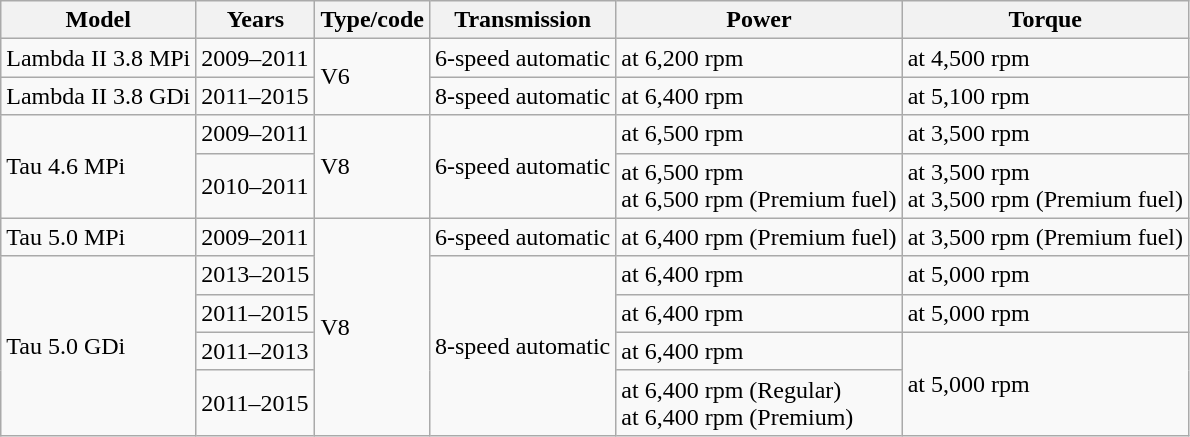<table class="wikitable sortable collapsible">
<tr>
<th>Model</th>
<th>Years</th>
<th>Type/code</th>
<th>Transmission</th>
<th>Power</th>
<th>Torque</th>
</tr>
<tr>
<td>Lambda II 3.8 MPi</td>
<td>2009–2011</td>
<td rowspan=2> V6</td>
<td>6-speed automatic</td>
<td> at 6,200 rpm</td>
<td> at 4,500 rpm</td>
</tr>
<tr>
<td>Lambda II 3.8 GDi</td>
<td>2011–2015</td>
<td>8-speed automatic</td>
<td> at 6,400 rpm</td>
<td> at 5,100 rpm</td>
</tr>
<tr>
<td rowspan=2>Tau 4.6 MPi</td>
<td>2009–2011</td>
<td rowspan=2> V8</td>
<td rowspan=2>6-speed automatic</td>
<td> at 6,500 rpm</td>
<td> at 3,500 rpm</td>
</tr>
<tr>
<td>2010–2011</td>
<td> at 6,500 rpm<br> at 6,500 rpm (Premium fuel)</td>
<td> at 3,500 rpm<br> at 3,500 rpm (Premium fuel)</td>
</tr>
<tr>
<td>Tau 5.0 MPi</td>
<td>2009–2011</td>
<td rowspan=5> V8</td>
<td>6-speed automatic</td>
<td> at 6,400 rpm (Premium fuel)</td>
<td> at 3,500 rpm (Premium fuel)</td>
</tr>
<tr>
<td rowspan=4>Tau 5.0 GDi</td>
<td>2013–2015</td>
<td rowspan=4>8-speed automatic</td>
<td> at 6,400 rpm</td>
<td> at 5,000 rpm</td>
</tr>
<tr>
<td>2011–2015</td>
<td> at 6,400 rpm</td>
<td> at 5,000 rpm</td>
</tr>
<tr>
<td>2011–2013</td>
<td> at 6,400 rpm</td>
<td rowspan=2> at 5,000 rpm</td>
</tr>
<tr>
<td>2011–2015</td>
<td> at 6,400 rpm (Regular)<br> at 6,400 rpm (Premium)</td>
</tr>
</table>
